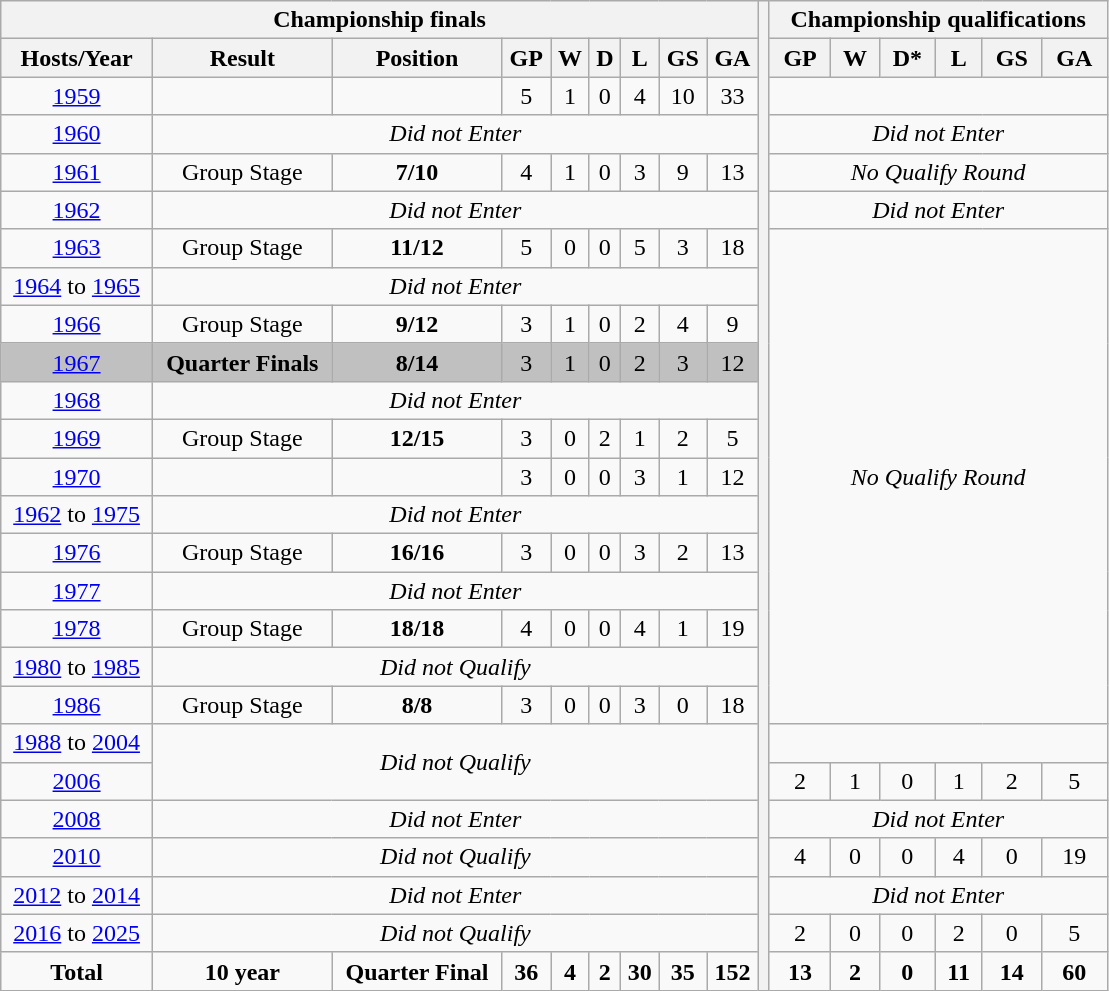<table class="wikitable" style="text-align: center;">
<tr>
<th colspan=9>Championship finals</th>
<th style="width:1% ; " rowspan="30"></th>
<th colspan=6>Championship qualifications</th>
</tr>
<tr>
<th>Hosts/Year</th>
<th>Result</th>
<th>Position</th>
<th>GP</th>
<th>W</th>
<th>D</th>
<th>L</th>
<th>GS</th>
<th>GA</th>
<th>GP</th>
<th>W</th>
<th>D*</th>
<th>L</th>
<th>GS</th>
<th>GA</th>
</tr>
<tr>
<td> <a href='#'>1959</a></td>
<td></td>
<td></td>
<td>5</td>
<td>1</td>
<td>0</td>
<td>4</td>
<td>10</td>
<td>33</td>
</tr>
<tr>
<td> <a href='#'>1960</a></td>
<td colspan=8 rowspan=1><em>Did not Enter</em></td>
<td colspan=6 rowspan=1><em>Did not Enter</em></td>
</tr>
<tr>
<td> <a href='#'>1961</a></td>
<td>Group Stage</td>
<td><strong>7/10</strong></td>
<td>4</td>
<td>1</td>
<td>0</td>
<td>3</td>
<td>9</td>
<td>13</td>
<td colspan=6 rowspan=1><em>No Qualify Round</em></td>
</tr>
<tr>
<td> <a href='#'>1962</a></td>
<td colspan=8 rowspan=1><em>Did not Enter</em></td>
<td colspan=6 rowspan=1><em>Did not Enter</em></td>
</tr>
<tr>
<td> <a href='#'>1963</a></td>
<td>Group Stage</td>
<td><strong>11/12</strong></td>
<td>5</td>
<td>0</td>
<td>0</td>
<td>5</td>
<td>3</td>
<td>18</td>
<td colspan=6 rowspan=13><em>No Qualify Round</em></td>
</tr>
<tr>
<td><a href='#'>1964</a> to <a href='#'>1965</a></td>
<td colspan=8 rowspan=1><em>Did not Enter</em></td>
</tr>
<tr>
<td> <a href='#'>1966</a></td>
<td>Group Stage</td>
<td><strong>9/12</strong></td>
<td>3</td>
<td>1</td>
<td>0</td>
<td>2</td>
<td>4</td>
<td>9</td>
</tr>
<tr style="background:silver;">
<td> <a href='#'>1967</a></td>
<td><strong>Quarter Finals</strong></td>
<td><strong>8/14</strong></td>
<td>3</td>
<td>1</td>
<td>0</td>
<td>2</td>
<td>3</td>
<td>12</td>
</tr>
<tr>
<td> <a href='#'>1968</a></td>
<td colspan=8 rowspan=1><em>Did not Enter</em></td>
</tr>
<tr>
<td> <a href='#'>1969</a></td>
<td>Group Stage</td>
<td><strong>12/15</strong></td>
<td>3</td>
<td>0</td>
<td>2</td>
<td>1</td>
<td>2</td>
<td>5</td>
</tr>
<tr>
<td> <a href='#'>1970</a></td>
<td></td>
<td></td>
<td>3</td>
<td>0</td>
<td>0</td>
<td>3</td>
<td>1</td>
<td>12</td>
</tr>
<tr>
<td><a href='#'>1962</a> to <a href='#'>1975</a></td>
<td colspan=8 rowspan=1><em>Did not Enter</em></td>
</tr>
<tr>
<td> <a href='#'>1976</a></td>
<td>Group Stage</td>
<td><strong>16/16</strong></td>
<td>3</td>
<td>0</td>
<td>0</td>
<td>3</td>
<td>2</td>
<td>13</td>
</tr>
<tr>
<td> <a href='#'>1977</a></td>
<td colspan=8 rowspan=1><em>Did not Enter</em></td>
</tr>
<tr>
<td> <a href='#'>1978</a></td>
<td>Group Stage</td>
<td><strong>18/18</strong></td>
<td>4</td>
<td>0</td>
<td>0</td>
<td>4</td>
<td>1</td>
<td>19</td>
</tr>
<tr>
<td><a href='#'>1980</a> to <a href='#'>1985</a></td>
<td colspan=8 rowspan=1><em>Did not Qualify</em></td>
</tr>
<tr>
<td> <a href='#'>1986</a></td>
<td>Group Stage</td>
<td><strong>8/8</strong></td>
<td>3</td>
<td>0</td>
<td>0</td>
<td>3</td>
<td>0</td>
<td>18</td>
</tr>
<tr>
<td><a href='#'>1988</a> to <a href='#'>2004</a></td>
<td colspan=8 rowspan=2><em>Did not Qualify</em></td>
</tr>
<tr>
<td> <a href='#'>2006</a></td>
<td>2</td>
<td>1</td>
<td>0</td>
<td>1</td>
<td>2</td>
<td>5</td>
</tr>
<tr>
<td> <a href='#'>2008</a></td>
<td colspan=8 rowspan=1><em>Did not Enter</em></td>
<td colspan=6 rowspan=1><em>Did not Enter</em></td>
</tr>
<tr>
<td> <a href='#'>2010</a></td>
<td colspan=8 rowspan=1><em>Did not Qualify</em></td>
<td>4</td>
<td>0</td>
<td>0</td>
<td>4</td>
<td>0</td>
<td>19</td>
</tr>
<tr>
<td><a href='#'>2012</a> to <a href='#'>2014</a></td>
<td colspan=8 rowspan=1><em>Did not Enter</em></td>
<td colspan=6 rowspan=1><em>Did not Enter</em></td>
</tr>
<tr>
<td><a href='#'>2016</a> to <a href='#'>2025</a></td>
<td colspan=8 rowspan=1><em>Did not Qualify</em></td>
<td>2</td>
<td>0</td>
<td>0</td>
<td>2</td>
<td>0</td>
<td>5</td>
</tr>
<tr>
<td><strong>Total</strong></td>
<td><strong>10 year</strong></td>
<td><strong>Quarter Final</strong></td>
<td><strong>36</strong></td>
<td><strong>4</strong></td>
<td><strong>2</strong></td>
<td><strong>30</strong></td>
<td><strong>35</strong></td>
<td><strong>152</strong></td>
<td><strong>13</strong></td>
<td><strong>2</strong></td>
<td><strong>0</strong></td>
<td><strong>11</strong></td>
<td><strong>14</strong></td>
<td><strong>60</strong></td>
</tr>
</table>
